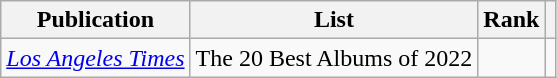<table class="sortable wikitable">
<tr>
<th>Publication</th>
<th>List</th>
<th>Rank</th>
<th class="unsortable"></th>
</tr>
<tr>
<td><em><a href='#'>Los Angeles Times</a></em></td>
<td>The 20 Best Albums of 2022</td>
<td></td>
<td></td>
</tr>
</table>
